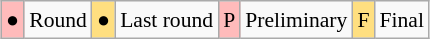<table class="wikitable" style="margin:0.5em auto; font-size:90%; line-height:1.25em;">
<tr>
<td bgcolor="#FFBBBB" align=center>●</td>
<td>Round</td>
<td bgcolor="#FFDF80" align=center>●</td>
<td>Last round</td>
<td bgcolor="#FFBBBB" align=center>P</td>
<td>Preliminary</td>
<td bgcolor="#FFDF80" align=center>F</td>
<td>Final</td>
</tr>
</table>
